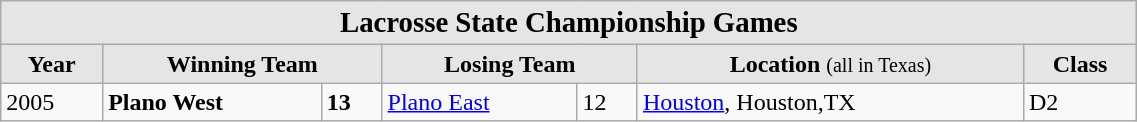<table class="wikitable" style="width:60%;">
<tr>
<td colspan="7"  style="text-align:center; background:#e5e5e5;"><big><strong>Lacrosse State Championship Games</strong></big></td>
</tr>
<tr style="text-align:center; background:#e5e5e5;">
<td><strong>Year</strong></td>
<td colspan="2"><strong>Winning Team</strong></td>
<td colspan="2"><strong>Losing Team</strong></td>
<td><strong>Location</strong> <small>(all in Texas)</small></td>
<td><strong>Class</strong></td>
</tr>
<tr>
<td>2005</td>
<td><strong>Plano West</strong></td>
<td><strong>13</strong></td>
<td><a href='#'>Plano East</a></td>
<td>12</td>
<td><a href='#'>Houston</a>, Houston,TX</td>
<td>D2</td>
</tr>
</table>
